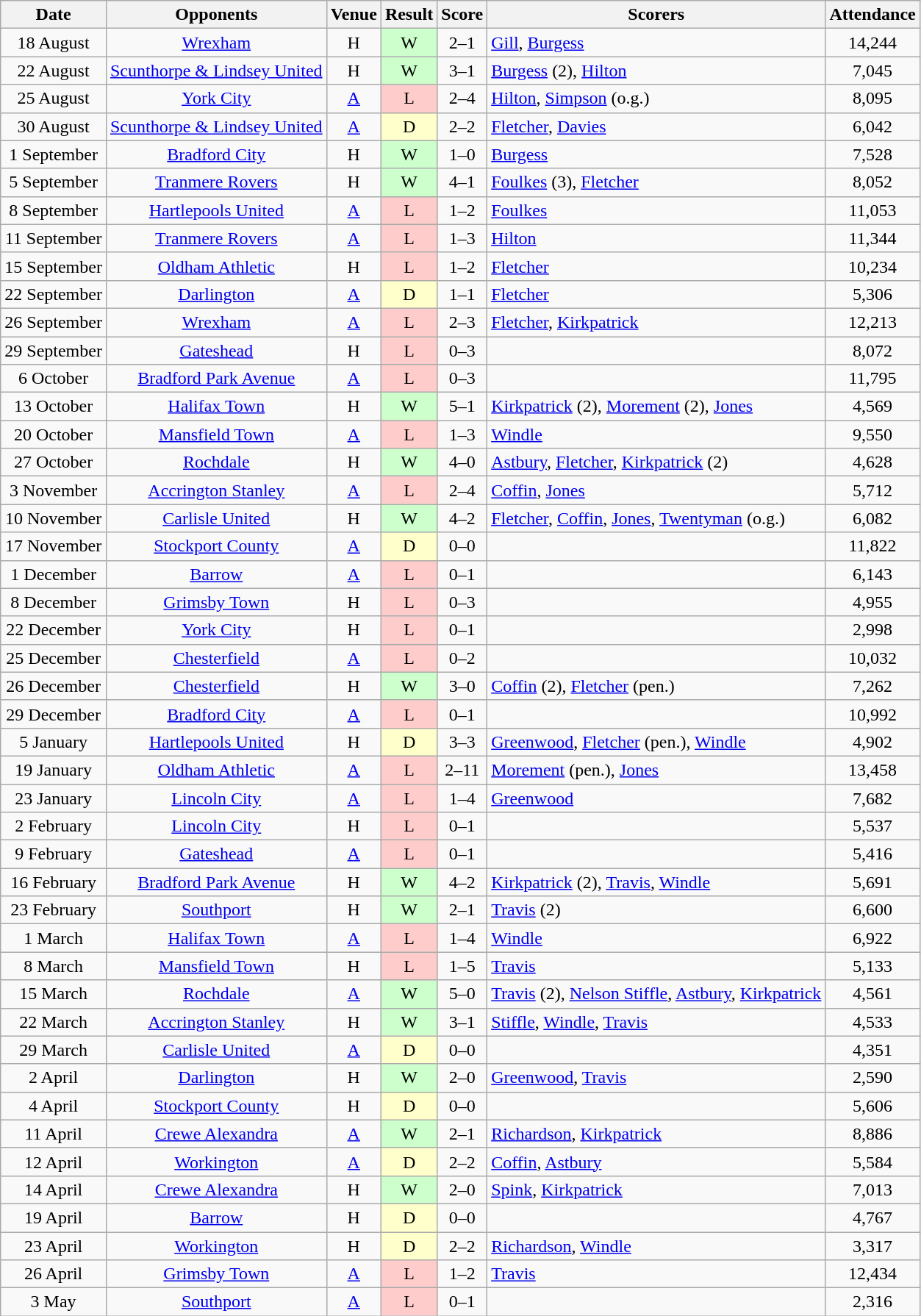<table class="wikitable" style="text-align:center">
<tr>
<th>Date</th>
<th>Opponents</th>
<th>Venue</th>
<th>Result</th>
<th>Score</th>
<th>Scorers</th>
<th>Attendance</th>
</tr>
<tr>
<td>18 August</td>
<td><a href='#'>Wrexham</a></td>
<td>H</td>
<td style="background-color:#CCFFCC">W</td>
<td>2–1</td>
<td align="left"><a href='#'>Gill</a>, <a href='#'>Burgess</a></td>
<td>14,244</td>
</tr>
<tr>
<td>22 August</td>
<td><a href='#'>Scunthorpe & Lindsey United</a></td>
<td>H</td>
<td style="background-color:#CCFFCC">W</td>
<td>3–1</td>
<td align="left"><a href='#'>Burgess</a> (2), <a href='#'>Hilton</a></td>
<td>7,045</td>
</tr>
<tr>
<td>25 August</td>
<td><a href='#'>York City</a></td>
<td><a href='#'>A</a></td>
<td style="background-color:#FFCCCC">L</td>
<td>2–4</td>
<td align="left"><a href='#'>Hilton</a>, <a href='#'>Simpson</a> (o.g.)</td>
<td>8,095</td>
</tr>
<tr>
<td>30 August</td>
<td><a href='#'>Scunthorpe & Lindsey United</a></td>
<td><a href='#'>A</a></td>
<td style="background-color:#FFFFCC">D</td>
<td>2–2</td>
<td align="left"><a href='#'>Fletcher</a>, <a href='#'>Davies</a></td>
<td>6,042</td>
</tr>
<tr>
<td>1 September</td>
<td><a href='#'>Bradford City</a></td>
<td>H</td>
<td style="background-color:#CCFFCC">W</td>
<td>1–0</td>
<td align="left"><a href='#'>Burgess</a></td>
<td>7,528</td>
</tr>
<tr>
<td>5 September</td>
<td><a href='#'>Tranmere Rovers</a></td>
<td>H</td>
<td style="background-color:#CCFFCC">W</td>
<td>4–1</td>
<td align="left"><a href='#'>Foulkes</a> (3), <a href='#'>Fletcher</a></td>
<td>8,052</td>
</tr>
<tr>
<td>8 September</td>
<td><a href='#'>Hartlepools United</a></td>
<td><a href='#'>A</a></td>
<td style="background-color:#FFCCCC">L</td>
<td>1–2</td>
<td align="left"><a href='#'>Foulkes</a></td>
<td>11,053</td>
</tr>
<tr>
<td>11 September</td>
<td><a href='#'>Tranmere Rovers</a></td>
<td><a href='#'>A</a></td>
<td style="background-color:#FFCCCC">L</td>
<td>1–3</td>
<td align="left"><a href='#'>Hilton</a></td>
<td>11,344</td>
</tr>
<tr>
<td>15 September</td>
<td><a href='#'>Oldham Athletic</a></td>
<td>H</td>
<td style="background-color:#FFCCCC">L</td>
<td>1–2</td>
<td align="left"><a href='#'>Fletcher</a></td>
<td>10,234</td>
</tr>
<tr>
<td>22 September</td>
<td><a href='#'>Darlington</a></td>
<td><a href='#'>A</a></td>
<td style="background-color:#FFFFCC">D</td>
<td>1–1</td>
<td align="left"><a href='#'>Fletcher</a></td>
<td>5,306</td>
</tr>
<tr>
<td>26 September</td>
<td><a href='#'>Wrexham</a></td>
<td><a href='#'>A</a></td>
<td style="background-color:#FFCCCC">L</td>
<td>2–3</td>
<td align="left"><a href='#'>Fletcher</a>, <a href='#'>Kirkpatrick</a></td>
<td>12,213</td>
</tr>
<tr>
<td>29 September</td>
<td><a href='#'>Gateshead</a></td>
<td>H</td>
<td style="background-color:#FFCCCC">L</td>
<td>0–3</td>
<td align="left"></td>
<td>8,072</td>
</tr>
<tr>
<td>6 October</td>
<td><a href='#'>Bradford Park Avenue</a></td>
<td><a href='#'>A</a></td>
<td style="background-color:#FFCCCC">L</td>
<td>0–3</td>
<td align="left"></td>
<td>11,795</td>
</tr>
<tr>
<td>13 October</td>
<td><a href='#'>Halifax Town</a></td>
<td>H</td>
<td style="background-color:#CCFFCC">W</td>
<td>5–1</td>
<td align="left"><a href='#'>Kirkpatrick</a> (2), <a href='#'>Morement</a> (2), <a href='#'>Jones</a></td>
<td>4,569</td>
</tr>
<tr>
<td>20 October</td>
<td><a href='#'>Mansfield Town</a></td>
<td><a href='#'>A</a></td>
<td style="background-color:#FFCCCC">L</td>
<td>1–3</td>
<td align="left"><a href='#'>Windle</a></td>
<td>9,550</td>
</tr>
<tr>
<td>27 October</td>
<td><a href='#'>Rochdale</a></td>
<td>H</td>
<td style="background-color:#CCFFCC">W</td>
<td>4–0</td>
<td align="left"><a href='#'>Astbury</a>, <a href='#'>Fletcher</a>, <a href='#'>Kirkpatrick</a> (2)</td>
<td>4,628</td>
</tr>
<tr>
<td>3 November</td>
<td><a href='#'>Accrington Stanley</a></td>
<td><a href='#'>A</a></td>
<td style="background-color:#FFCCCC">L</td>
<td>2–4</td>
<td align="left"><a href='#'>Coffin</a>, <a href='#'>Jones</a></td>
<td>5,712</td>
</tr>
<tr>
<td>10 November</td>
<td><a href='#'>Carlisle United</a></td>
<td>H</td>
<td style="background-color:#CCFFCC">W</td>
<td>4–2</td>
<td align="left"><a href='#'>Fletcher</a>, <a href='#'>Coffin</a>, <a href='#'>Jones</a>, <a href='#'>Twentyman</a> (o.g.)</td>
<td>6,082</td>
</tr>
<tr>
<td>17 November</td>
<td><a href='#'>Stockport County</a></td>
<td><a href='#'>A</a></td>
<td style="background-color:#FFFFCC">D</td>
<td>0–0</td>
<td align="left"></td>
<td>11,822</td>
</tr>
<tr>
<td>1 December</td>
<td><a href='#'>Barrow</a></td>
<td><a href='#'>A</a></td>
<td style="background-color:#FFCCCC">L</td>
<td>0–1</td>
<td align="left"></td>
<td>6,143</td>
</tr>
<tr>
<td>8 December</td>
<td><a href='#'>Grimsby Town</a></td>
<td>H</td>
<td style="background-color:#FFCCCC">L</td>
<td>0–3</td>
<td align="left"></td>
<td>4,955</td>
</tr>
<tr>
<td>22 December</td>
<td><a href='#'>York City</a></td>
<td>H</td>
<td style="background-color:#FFCCCC">L</td>
<td>0–1</td>
<td align="left"></td>
<td>2,998</td>
</tr>
<tr>
<td>25 December</td>
<td><a href='#'>Chesterfield</a></td>
<td><a href='#'>A</a></td>
<td style="background-color:#FFCCCC">L</td>
<td>0–2</td>
<td align="left"></td>
<td>10,032</td>
</tr>
<tr>
<td>26 December</td>
<td><a href='#'>Chesterfield</a></td>
<td>H</td>
<td style="background-color:#CCFFCC">W</td>
<td>3–0</td>
<td align="left"><a href='#'>Coffin</a> (2), <a href='#'>Fletcher</a> (pen.)</td>
<td>7,262</td>
</tr>
<tr>
<td>29 December</td>
<td><a href='#'>Bradford City</a></td>
<td><a href='#'>A</a></td>
<td style="background-color:#FFCCCC">L</td>
<td>0–1</td>
<td align="left"></td>
<td>10,992</td>
</tr>
<tr>
<td>5 January</td>
<td><a href='#'>Hartlepools United</a></td>
<td>H</td>
<td style="background-color:#FFFFCC">D</td>
<td>3–3</td>
<td align="left"><a href='#'>Greenwood</a>, <a href='#'>Fletcher</a> (pen.), <a href='#'>Windle</a></td>
<td>4,902</td>
</tr>
<tr>
<td>19 January</td>
<td><a href='#'>Oldham Athletic</a></td>
<td><a href='#'>A</a></td>
<td style="background-color:#FFCCCC">L</td>
<td>2–11</td>
<td align="left"><a href='#'>Morement</a> (pen.), <a href='#'>Jones</a></td>
<td>13,458</td>
</tr>
<tr>
<td>23 January</td>
<td><a href='#'>Lincoln City</a></td>
<td><a href='#'>A</a></td>
<td style="background-color:#FFCCCC">L</td>
<td>1–4</td>
<td align="left"><a href='#'>Greenwood</a></td>
<td>7,682</td>
</tr>
<tr>
<td>2 February</td>
<td><a href='#'>Lincoln City</a></td>
<td>H</td>
<td style="background-color:#FFCCCC">L</td>
<td>0–1</td>
<td align="left"></td>
<td>5,537</td>
</tr>
<tr>
<td>9 February</td>
<td><a href='#'>Gateshead</a></td>
<td><a href='#'>A</a></td>
<td style="background-color:#FFCCCC">L</td>
<td>0–1</td>
<td align="left"></td>
<td>5,416</td>
</tr>
<tr>
<td>16 February</td>
<td><a href='#'>Bradford Park Avenue</a></td>
<td>H</td>
<td style="background-color:#CCFFCC">W</td>
<td>4–2</td>
<td align="left"><a href='#'>Kirkpatrick</a> (2), <a href='#'>Travis</a>, <a href='#'>Windle</a></td>
<td>5,691</td>
</tr>
<tr>
<td>23 February</td>
<td><a href='#'>Southport</a></td>
<td>H</td>
<td style="background-color:#CCFFCC">W</td>
<td>2–1</td>
<td align="left"><a href='#'>Travis</a> (2)</td>
<td>6,600</td>
</tr>
<tr>
<td>1 March</td>
<td><a href='#'>Halifax Town</a></td>
<td><a href='#'>A</a></td>
<td style="background-color:#FFCCCC">L</td>
<td>1–4</td>
<td align="left"><a href='#'>Windle</a></td>
<td>6,922</td>
</tr>
<tr>
<td>8 March</td>
<td><a href='#'>Mansfield Town</a></td>
<td>H</td>
<td style="background-color:#FFCCCC">L</td>
<td>1–5</td>
<td align="left"><a href='#'>Travis</a></td>
<td>5,133</td>
</tr>
<tr>
<td>15 March</td>
<td><a href='#'>Rochdale</a></td>
<td><a href='#'>A</a></td>
<td style="background-color:#CCFFCC">W</td>
<td>5–0</td>
<td align="left"><a href='#'>Travis</a> (2), <a href='#'>Nelson Stiffle</a>, <a href='#'>Astbury</a>, <a href='#'>Kirkpatrick</a></td>
<td>4,561</td>
</tr>
<tr>
<td>22 March</td>
<td><a href='#'>Accrington Stanley</a></td>
<td>H</td>
<td style="background-color:#CCFFCC">W</td>
<td>3–1</td>
<td align="left"><a href='#'>Stiffle</a>, <a href='#'>Windle</a>, <a href='#'>Travis</a></td>
<td>4,533</td>
</tr>
<tr>
<td>29 March</td>
<td><a href='#'>Carlisle United</a></td>
<td><a href='#'>A</a></td>
<td style="background-color:#FFFFCC">D</td>
<td>0–0</td>
<td align="left"></td>
<td>4,351</td>
</tr>
<tr>
<td>2 April</td>
<td><a href='#'>Darlington</a></td>
<td>H</td>
<td style="background-color:#CCFFCC">W</td>
<td>2–0</td>
<td align="left"><a href='#'>Greenwood</a>, <a href='#'>Travis</a></td>
<td>2,590</td>
</tr>
<tr>
<td>4 April</td>
<td><a href='#'>Stockport County</a></td>
<td>H</td>
<td style="background-color:#FFFFCC">D</td>
<td>0–0</td>
<td align="left"></td>
<td>5,606</td>
</tr>
<tr>
<td>11 April</td>
<td><a href='#'>Crewe Alexandra</a></td>
<td><a href='#'>A</a></td>
<td style="background-color:#CCFFCC">W</td>
<td>2–1</td>
<td align="left"><a href='#'>Richardson</a>, <a href='#'>Kirkpatrick</a></td>
<td>8,886</td>
</tr>
<tr>
<td>12 April</td>
<td><a href='#'>Workington</a></td>
<td><a href='#'>A</a></td>
<td style="background-color:#FFFFCC">D</td>
<td>2–2</td>
<td align="left"><a href='#'>Coffin</a>, <a href='#'>Astbury</a></td>
<td>5,584</td>
</tr>
<tr>
<td>14 April</td>
<td><a href='#'>Crewe Alexandra</a></td>
<td>H</td>
<td style="background-color:#CCFFCC">W</td>
<td>2–0</td>
<td align="left"><a href='#'>Spink</a>, <a href='#'>Kirkpatrick</a></td>
<td>7,013</td>
</tr>
<tr>
<td>19 April</td>
<td><a href='#'>Barrow</a></td>
<td>H</td>
<td style="background-color:#FFFFCC">D</td>
<td>0–0</td>
<td align="left"></td>
<td>4,767</td>
</tr>
<tr>
<td>23 April</td>
<td><a href='#'>Workington</a></td>
<td>H</td>
<td style="background-color:#FFFFCC">D</td>
<td>2–2</td>
<td align="left"><a href='#'>Richardson</a>, <a href='#'>Windle</a></td>
<td>3,317</td>
</tr>
<tr>
<td>26 April</td>
<td><a href='#'>Grimsby Town</a></td>
<td><a href='#'>A</a></td>
<td style="background-color:#FFCCCC">L</td>
<td>1–2</td>
<td align="left"><a href='#'>Travis</a></td>
<td>12,434</td>
</tr>
<tr>
<td>3 May</td>
<td><a href='#'>Southport</a></td>
<td><a href='#'>A</a></td>
<td style="background-color:#FFCCCC">L</td>
<td>0–1</td>
<td align="left"></td>
<td>2,316</td>
</tr>
</table>
